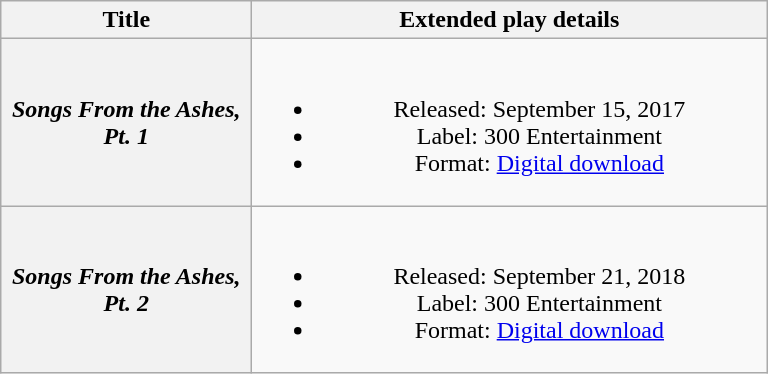<table class="wikitable plainrowheaders" style="text-align:center;">
<tr>
<th scope="col" style="width:10em;">Title</th>
<th scope="col" style="width:21em;">Extended play details</th>
</tr>
<tr>
<th scope="row"><em>Songs From the Ashes, Pt. 1</em></th>
<td><br><ul><li>Released: September 15, 2017</li><li>Label: 300 Entertainment</li><li>Format: <a href='#'>Digital download</a></li></ul></td>
</tr>
<tr>
<th scope="row"><em>Songs From the Ashes, Pt. 2</em></th>
<td><br><ul><li>Released: September 21, 2018</li><li>Label: 300 Entertainment</li><li>Format: <a href='#'>Digital download</a></li></ul></td>
</tr>
</table>
